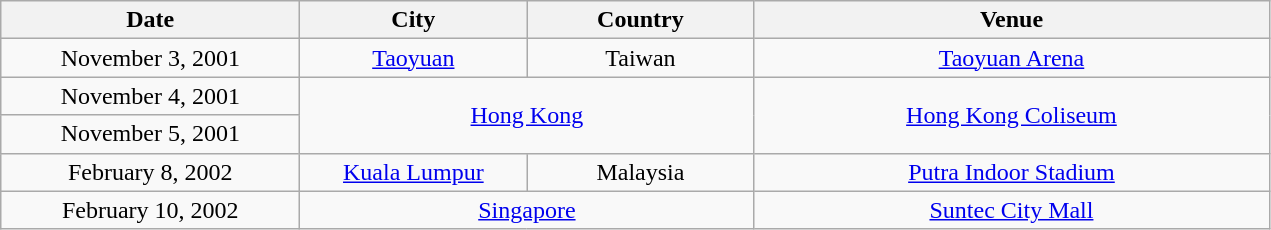<table class="wikitable" style="text-align:center;">
<tr>
<th scope="col" style="width:12em;">Date</th>
<th scope="col" style="width:9em;">City</th>
<th scope="col" style="width:9em;">Country</th>
<th scope="col" style="width:21em;">Venue</th>
</tr>
<tr>
<td>November 3, 2001</td>
<td><a href='#'>Taoyuan</a></td>
<td>Taiwan</td>
<td><a href='#'>Taoyuan Arena</a></td>
</tr>
<tr>
<td>November 4, 2001</td>
<td colspan="2" rowspan="2"><a href='#'>Hong Kong</a></td>
<td rowspan="2"><a href='#'>Hong Kong Coliseum</a></td>
</tr>
<tr>
<td>November 5, 2001</td>
</tr>
<tr>
<td>February 8, 2002</td>
<td><a href='#'>Kuala Lumpur</a></td>
<td>Malaysia</td>
<td><a href='#'>Putra Indoor Stadium</a></td>
</tr>
<tr>
<td>February 10, 2002</td>
<td colspan="2"><a href='#'>Singapore</a></td>
<td><a href='#'>Suntec City Mall</a></td>
</tr>
</table>
